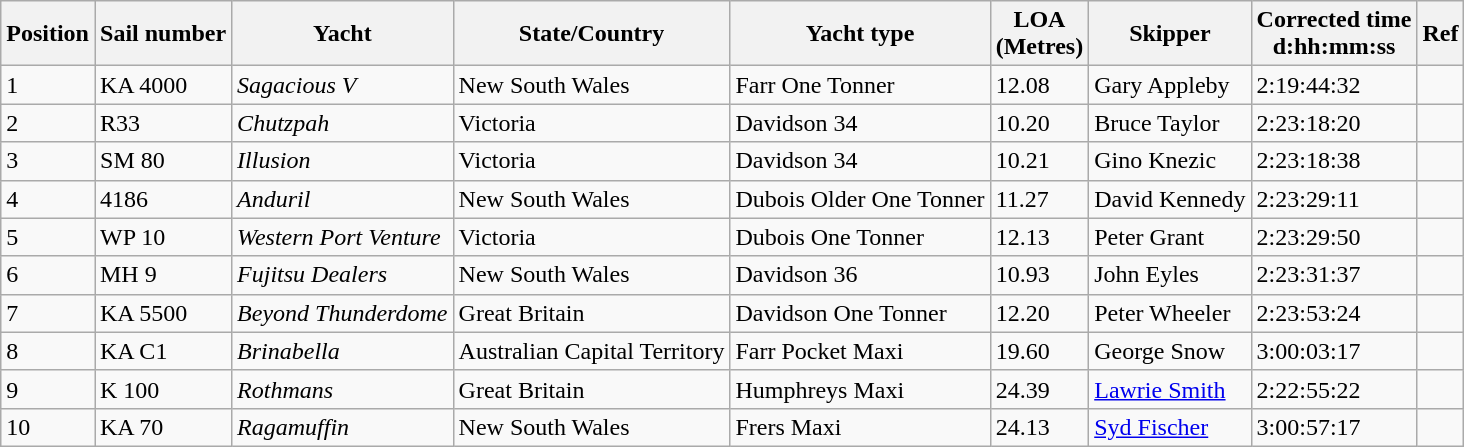<table class="wikitable">
<tr>
<th>Position</th>
<th>Sail number</th>
<th>Yacht</th>
<th>State/Country</th>
<th>Yacht type</th>
<th>LOA <br>(Metres)</th>
<th>Skipper</th>
<th>Corrected time <br>d:hh:mm:ss</th>
<th>Ref</th>
</tr>
<tr>
<td>1</td>
<td>KA 4000</td>
<td><em>Sagacious V</em></td>
<td> New South Wales</td>
<td>Farr One Tonner</td>
<td>12.08</td>
<td>Gary Appleby</td>
<td>2:19:44:32</td>
<td></td>
</tr>
<tr>
<td>2</td>
<td>R33</td>
<td><em>Chutzpah</em></td>
<td> Victoria</td>
<td>Davidson 34</td>
<td>10.20</td>
<td>Bruce Taylor</td>
<td>2:23:18:20</td>
<td></td>
</tr>
<tr>
<td>3</td>
<td>SM 80</td>
<td><em>Illusion</em></td>
<td> Victoria</td>
<td>Davidson 34</td>
<td>10.21</td>
<td>Gino Knezic</td>
<td>2:23:18:38</td>
<td></td>
</tr>
<tr>
<td>4</td>
<td>4186</td>
<td><em>Anduril</em></td>
<td> New South Wales</td>
<td>Dubois Older One Tonner</td>
<td>11.27</td>
<td>David Kennedy</td>
<td>2:23:29:11</td>
<td></td>
</tr>
<tr>
<td>5</td>
<td>WP 10</td>
<td><em>Western Port Venture</em></td>
<td> Victoria</td>
<td>Dubois One Tonner</td>
<td>12.13</td>
<td>Peter Grant</td>
<td>2:23:29:50</td>
<td></td>
</tr>
<tr>
<td>6</td>
<td>MH 9</td>
<td><em>Fujitsu Dealers</em></td>
<td> New South Wales</td>
<td>Davidson 36</td>
<td>10.93</td>
<td>John Eyles</td>
<td>2:23:31:37</td>
<td></td>
</tr>
<tr>
<td>7</td>
<td>KA 5500</td>
<td><em>Beyond Thunderdome</em></td>
<td> Great Britain</td>
<td>Davidson One Tonner</td>
<td>12.20</td>
<td>Peter Wheeler</td>
<td>2:23:53:24</td>
<td></td>
</tr>
<tr>
<td>8</td>
<td>KA C1</td>
<td><em>Brinabella</em></td>
<td> Australian Capital Territory</td>
<td>Farr Pocket Maxi</td>
<td>19.60</td>
<td>George Snow</td>
<td>3:00:03:17</td>
<td></td>
</tr>
<tr>
<td>9</td>
<td>K 100</td>
<td><em>Rothmans</em></td>
<td> Great Britain</td>
<td>Humphreys Maxi</td>
<td>24.39</td>
<td><a href='#'>Lawrie Smith</a></td>
<td>2:22:55:22</td>
<td></td>
</tr>
<tr>
<td>10</td>
<td>KA 70</td>
<td><em>Ragamuffin</em></td>
<td> New South Wales</td>
<td>Frers Maxi</td>
<td>24.13</td>
<td><a href='#'>Syd Fischer</a></td>
<td>3:00:57:17</td>
<td></td>
</tr>
</table>
